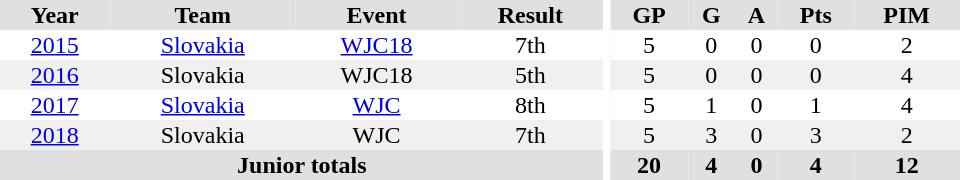<table border="0" cellpadding="1" cellspacing="0" ID="Table3" style="text-align:center; width:40em">
<tr ALIGN="center" bgcolor="#e0e0e0">
<th>Year</th>
<th>Team</th>
<th>Event</th>
<th>Result</th>
<th rowspan="99" bgcolor="#ffffff"></th>
<th>GP</th>
<th>G</th>
<th>A</th>
<th>Pts</th>
<th>PIM</th>
</tr>
<tr>
<td><a href='#'>2015</a></td>
<td><a href='#'>Slovakia</a></td>
<td><a href='#'>WJC18</a></td>
<td>7th</td>
<td>5</td>
<td>0</td>
<td>0</td>
<td>0</td>
<td>2</td>
</tr>
<tr bgcolor="#f0f0f0">
<td><a href='#'>2016</a></td>
<td>Slovakia</td>
<td>WJC18</td>
<td>5th</td>
<td>5</td>
<td>0</td>
<td>0</td>
<td>0</td>
<td>4</td>
</tr>
<tr>
<td><a href='#'>2017</a></td>
<td><a href='#'>Slovakia</a></td>
<td><a href='#'>WJC</a></td>
<td>8th</td>
<td>5</td>
<td>1</td>
<td>0</td>
<td>1</td>
<td>4</td>
</tr>
<tr bgcolor="#f0f0f0">
<td><a href='#'>2018</a></td>
<td>Slovakia</td>
<td>WJC</td>
<td>7th</td>
<td>5</td>
<td>3</td>
<td>0</td>
<td>3</td>
<td>2</td>
</tr>
<tr bgcolor="#e0e0e0">
<th colspan="4">Junior totals</th>
<th>20</th>
<th>4</th>
<th>0</th>
<th>4</th>
<th>12</th>
</tr>
</table>
